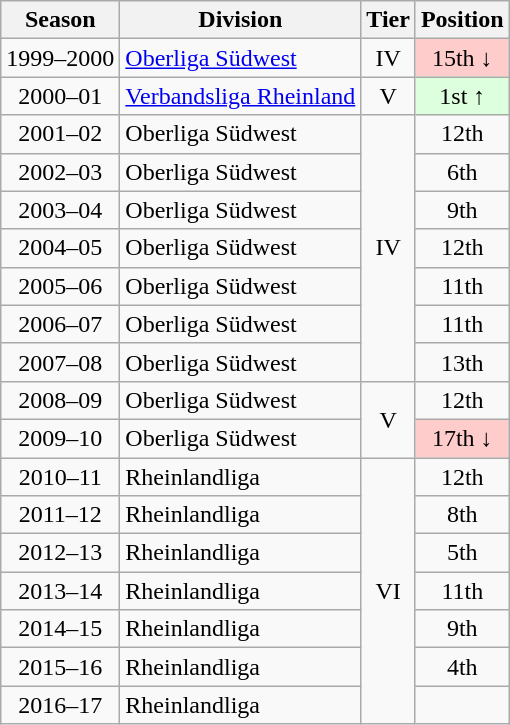<table class="wikitable">
<tr>
<th>Season</th>
<th>Division</th>
<th>Tier</th>
<th>Position</th>
</tr>
<tr align="center">
<td>1999–2000</td>
<td align="left"><a href='#'>Oberliga Südwest</a></td>
<td>IV</td>
<td style="background:#ffcccc">15th ↓</td>
</tr>
<tr align="center">
<td>2000–01</td>
<td align="left"><a href='#'>Verbandsliga Rheinland</a></td>
<td>V</td>
<td style="background:#ddffdd">1st ↑</td>
</tr>
<tr align="center">
<td>2001–02</td>
<td align="left">Oberliga Südwest</td>
<td rowspan=7>IV</td>
<td>12th</td>
</tr>
<tr align="center">
<td>2002–03</td>
<td align="left">Oberliga Südwest</td>
<td>6th</td>
</tr>
<tr align="center">
<td>2003–04</td>
<td align="left">Oberliga Südwest</td>
<td>9th</td>
</tr>
<tr align="center">
<td>2004–05</td>
<td align="left">Oberliga Südwest</td>
<td>12th</td>
</tr>
<tr align="center">
<td>2005–06</td>
<td align="left">Oberliga Südwest</td>
<td>11th</td>
</tr>
<tr align="center">
<td>2006–07</td>
<td align="left">Oberliga Südwest</td>
<td>11th</td>
</tr>
<tr align="center">
<td>2007–08</td>
<td align="left">Oberliga Südwest</td>
<td>13th</td>
</tr>
<tr align="center">
<td>2008–09</td>
<td align="left">Oberliga Südwest</td>
<td rowspan=2>V</td>
<td>12th</td>
</tr>
<tr align="center">
<td>2009–10</td>
<td align="left">Oberliga Südwest</td>
<td style="background:#ffcccc">17th ↓</td>
</tr>
<tr align="center">
<td>2010–11</td>
<td align="left">Rheinlandliga</td>
<td rowspan=7>VI</td>
<td>12th</td>
</tr>
<tr align="center">
<td>2011–12</td>
<td align="left">Rheinlandliga</td>
<td>8th</td>
</tr>
<tr align="center">
<td>2012–13</td>
<td align="left">Rheinlandliga</td>
<td>5th</td>
</tr>
<tr align="center">
<td>2013–14</td>
<td align="left">Rheinlandliga</td>
<td>11th</td>
</tr>
<tr align="center">
<td>2014–15</td>
<td align="left">Rheinlandliga</td>
<td>9th</td>
</tr>
<tr align="center">
<td>2015–16</td>
<td align="left">Rheinlandliga</td>
<td>4th</td>
</tr>
<tr align="center">
<td>2016–17</td>
<td align="left">Rheinlandliga</td>
<td></td>
</tr>
</table>
